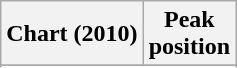<table class="wikitable sortable plainrowheaders" style="text-align:center;">
<tr>
<th scope="col">Chart (2010)</th>
<th scope="col">Peak<br>position</th>
</tr>
<tr>
</tr>
<tr>
</tr>
<tr>
</tr>
<tr>
</tr>
<tr>
</tr>
<tr>
</tr>
<tr>
</tr>
<tr>
</tr>
<tr>
</tr>
<tr>
</tr>
<tr>
</tr>
<tr>
</tr>
<tr>
</tr>
<tr>
</tr>
<tr>
</tr>
<tr>
</tr>
<tr>
</tr>
<tr>
</tr>
<tr>
</tr>
<tr>
</tr>
<tr>
</tr>
<tr>
</tr>
</table>
